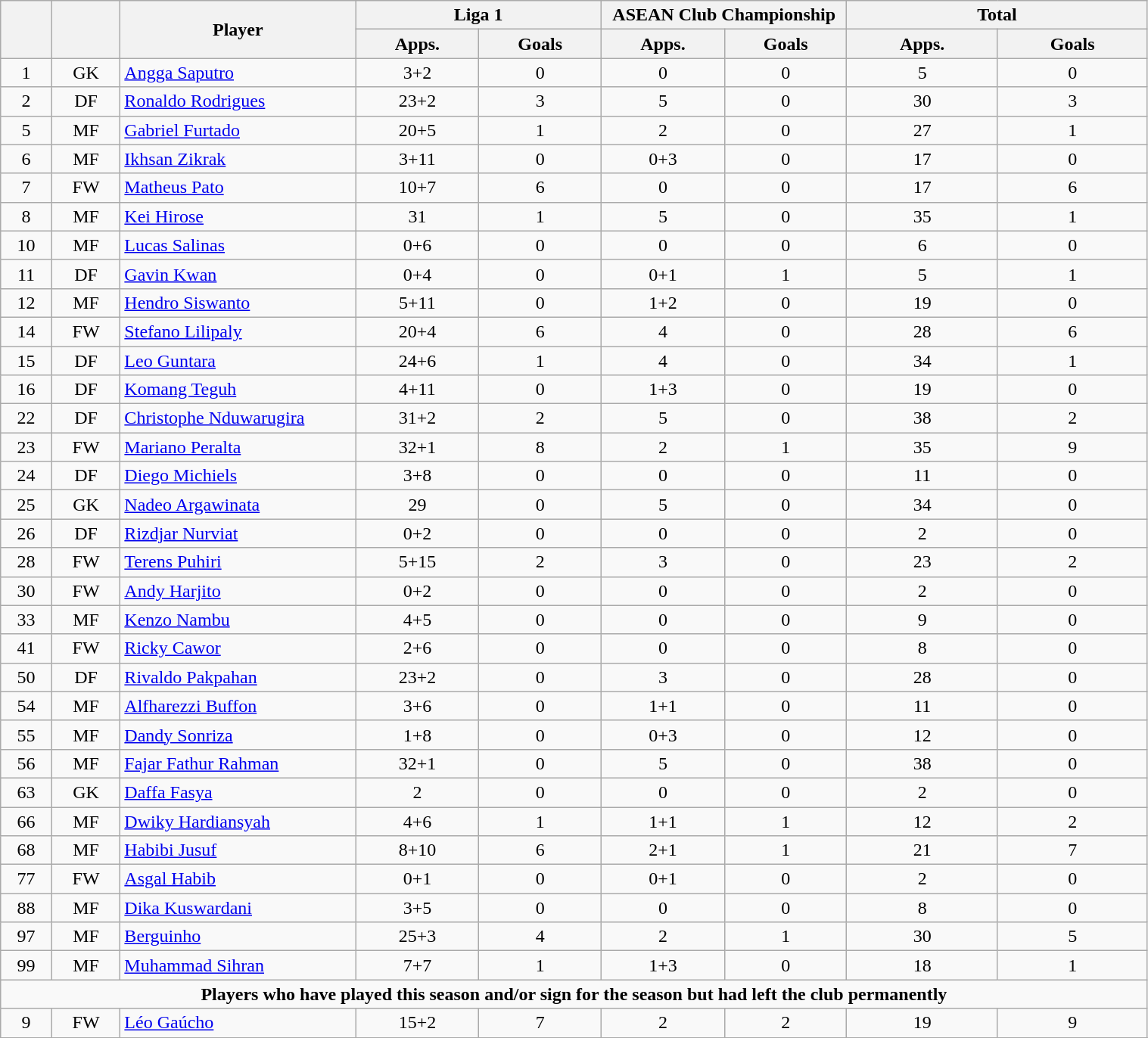<table class="wikitable" style="text-align:center; font-size:100%; width:80%;">
<tr>
<th rowspan=2></th>
<th rowspan=2></th>
<th rowspan=2 width="200">Player</th>
<th colspan=2 width="105">Liga 1</th>
<th colspan=2 width="105">ASEAN Club Championship</th>
<th colspan=2 width="130">Total</th>
</tr>
<tr>
<th>Apps.</th>
<th>Goals</th>
<th>Apps.</th>
<th>Goals</th>
<th>Apps.</th>
<th>Goals</th>
</tr>
<tr>
<td>1</td>
<td>GK</td>
<td align="left"> <a href='#'>Angga Saputro</a></td>
<td>3+2</td>
<td>0</td>
<td>0</td>
<td>0</td>
<td>5</td>
<td>0</td>
</tr>
<tr>
<td>2</td>
<td>DF</td>
<td align="left"> <a href='#'>Ronaldo Rodrigues</a></td>
<td>23+2</td>
<td>3</td>
<td>5</td>
<td>0</td>
<td>30</td>
<td>3</td>
</tr>
<tr>
<td>5</td>
<td>MF</td>
<td align="left"> <a href='#'>Gabriel Furtado</a></td>
<td>20+5</td>
<td>1</td>
<td>2</td>
<td>0</td>
<td>27</td>
<td>1</td>
</tr>
<tr>
<td>6</td>
<td>MF</td>
<td align="left"> <a href='#'>Ikhsan Zikrak</a></td>
<td>3+11</td>
<td>0</td>
<td>0+3</td>
<td>0</td>
<td>17</td>
<td>0</td>
</tr>
<tr>
<td>7</td>
<td>FW</td>
<td align="left"> <a href='#'>Matheus Pato</a></td>
<td>10+7</td>
<td>6</td>
<td>0</td>
<td>0</td>
<td>17</td>
<td>6</td>
</tr>
<tr>
<td>8</td>
<td>MF</td>
<td align="left"> <a href='#'>Kei Hirose</a></td>
<td>31</td>
<td>1</td>
<td>5</td>
<td>0</td>
<td>35</td>
<td>1</td>
</tr>
<tr>
<td>10</td>
<td>MF</td>
<td align="left"> <a href='#'>Lucas Salinas</a></td>
<td>0+6</td>
<td>0</td>
<td>0</td>
<td>0</td>
<td>6</td>
<td>0</td>
</tr>
<tr>
<td>11</td>
<td>DF</td>
<td align="left"> <a href='#'>Gavin Kwan</a></td>
<td>0+4</td>
<td>0</td>
<td>0+1</td>
<td>1</td>
<td>5</td>
<td>1</td>
</tr>
<tr>
<td>12</td>
<td>MF</td>
<td align="left"> <a href='#'>Hendro Siswanto</a></td>
<td>5+11</td>
<td>0</td>
<td>1+2</td>
<td>0</td>
<td>19</td>
<td>0</td>
</tr>
<tr>
<td>14</td>
<td>FW</td>
<td align="left"> <a href='#'>Stefano Lilipaly</a></td>
<td>20+4</td>
<td>6</td>
<td>4</td>
<td>0</td>
<td>28</td>
<td>6</td>
</tr>
<tr>
<td>15</td>
<td>DF</td>
<td align="left"> <a href='#'>Leo Guntara</a></td>
<td>24+6</td>
<td>1</td>
<td>4</td>
<td>0</td>
<td>34</td>
<td>1</td>
</tr>
<tr>
<td>16</td>
<td>DF</td>
<td align="left"> <a href='#'>Komang Teguh</a></td>
<td>4+11</td>
<td>0</td>
<td>1+3</td>
<td>0</td>
<td>19</td>
<td>0</td>
</tr>
<tr>
<td>22</td>
<td>DF</td>
<td align="left"> <a href='#'>Christophe Nduwarugira</a></td>
<td>31+2</td>
<td>2</td>
<td>5</td>
<td>0</td>
<td>38</td>
<td>2</td>
</tr>
<tr>
<td>23</td>
<td>FW</td>
<td align="left"> <a href='#'>Mariano Peralta</a></td>
<td>32+1</td>
<td>8</td>
<td>2</td>
<td>1</td>
<td>35</td>
<td>9</td>
</tr>
<tr>
<td>24</td>
<td>DF</td>
<td align="left"> <a href='#'>Diego Michiels</a></td>
<td>3+8</td>
<td>0</td>
<td>0</td>
<td>0</td>
<td>11</td>
<td>0</td>
</tr>
<tr>
<td>25</td>
<td>GK</td>
<td align="left"> <a href='#'>Nadeo Argawinata</a></td>
<td>29</td>
<td>0</td>
<td>5</td>
<td>0</td>
<td>34</td>
<td>0</td>
</tr>
<tr>
<td>26</td>
<td>DF</td>
<td align="left"> <a href='#'>Rizdjar Nurviat</a></td>
<td>0+2</td>
<td>0</td>
<td>0</td>
<td>0</td>
<td>2</td>
<td>0</td>
</tr>
<tr>
<td>28</td>
<td>FW</td>
<td align="left"> <a href='#'>Terens Puhiri</a></td>
<td>5+15</td>
<td>2</td>
<td>3</td>
<td>0</td>
<td>23</td>
<td>2</td>
</tr>
<tr>
<td>30</td>
<td>FW</td>
<td align="left"> <a href='#'>Andy Harjito</a></td>
<td>0+2</td>
<td>0</td>
<td>0</td>
<td>0</td>
<td>2</td>
<td>0</td>
</tr>
<tr>
<td>33</td>
<td>MF</td>
<td align="left"> <a href='#'>Kenzo Nambu</a></td>
<td>4+5</td>
<td>0</td>
<td>0</td>
<td>0</td>
<td>9</td>
<td>0</td>
</tr>
<tr>
<td>41</td>
<td>FW</td>
<td align="left"> <a href='#'>Ricky Cawor</a></td>
<td>2+6</td>
<td>0</td>
<td>0</td>
<td>0</td>
<td>8</td>
<td>0</td>
</tr>
<tr>
<td>50</td>
<td>DF</td>
<td align="left"> <a href='#'>Rivaldo Pakpahan</a></td>
<td>23+2</td>
<td>0</td>
<td>3</td>
<td>0</td>
<td>28</td>
<td>0</td>
</tr>
<tr>
<td>54</td>
<td>MF</td>
<td align="left"> <a href='#'>Alfharezzi Buffon</a></td>
<td>3+6</td>
<td>0</td>
<td>1+1</td>
<td>0</td>
<td>11</td>
<td>0</td>
</tr>
<tr>
<td>55</td>
<td>MF</td>
<td align="left"> <a href='#'>Dandy Sonriza</a></td>
<td>1+8</td>
<td>0</td>
<td>0+3</td>
<td>0</td>
<td>12</td>
<td>0</td>
</tr>
<tr>
<td>56</td>
<td>MF</td>
<td align="left"> <a href='#'>Fajar Fathur Rahman</a></td>
<td>32+1</td>
<td>0</td>
<td>5</td>
<td>0</td>
<td>38</td>
<td>0</td>
</tr>
<tr>
<td>63</td>
<td>GK</td>
<td align="left"> <a href='#'>Daffa Fasya</a></td>
<td>2</td>
<td>0</td>
<td>0</td>
<td>0</td>
<td>2</td>
<td>0</td>
</tr>
<tr>
<td>66</td>
<td>MF</td>
<td align="left"> <a href='#'>Dwiky Hardiansyah</a></td>
<td>4+6</td>
<td>1</td>
<td>1+1</td>
<td>1</td>
<td>12</td>
<td>2</td>
</tr>
<tr>
<td>68</td>
<td>MF</td>
<td align="left"> <a href='#'>Habibi Jusuf</a></td>
<td>8+10</td>
<td>6</td>
<td>2+1</td>
<td>1</td>
<td>21</td>
<td>7</td>
</tr>
<tr>
<td>77</td>
<td>FW</td>
<td align="left"> <a href='#'>Asgal Habib</a></td>
<td>0+1</td>
<td>0</td>
<td>0+1</td>
<td>0</td>
<td>2</td>
<td>0</td>
</tr>
<tr>
<td>88</td>
<td>MF</td>
<td align="left"> <a href='#'>Dika Kuswardani</a></td>
<td>3+5</td>
<td>0</td>
<td>0</td>
<td>0</td>
<td>8</td>
<td>0</td>
</tr>
<tr>
<td>97</td>
<td>MF</td>
<td align="left"> <a href='#'>Berguinho</a></td>
<td>25+3</td>
<td>4</td>
<td>2</td>
<td>1</td>
<td>30</td>
<td>5</td>
</tr>
<tr>
<td>99</td>
<td>MF</td>
<td align="left"> <a href='#'>Muhammad Sihran</a></td>
<td>7+7</td>
<td>1</td>
<td>1+3</td>
<td>0</td>
<td>18</td>
<td>1</td>
</tr>
<tr>
<td colspan="17"><strong>Players who have played this season and/or sign for the season but had left the club permanently</strong></td>
</tr>
<tr>
<td>9</td>
<td>FW</td>
<td align="left"> <a href='#'>Léo Gaúcho</a></td>
<td>15+2</td>
<td>7</td>
<td>2</td>
<td>2</td>
<td>19</td>
<td>9</td>
</tr>
<tr>
</tr>
</table>
